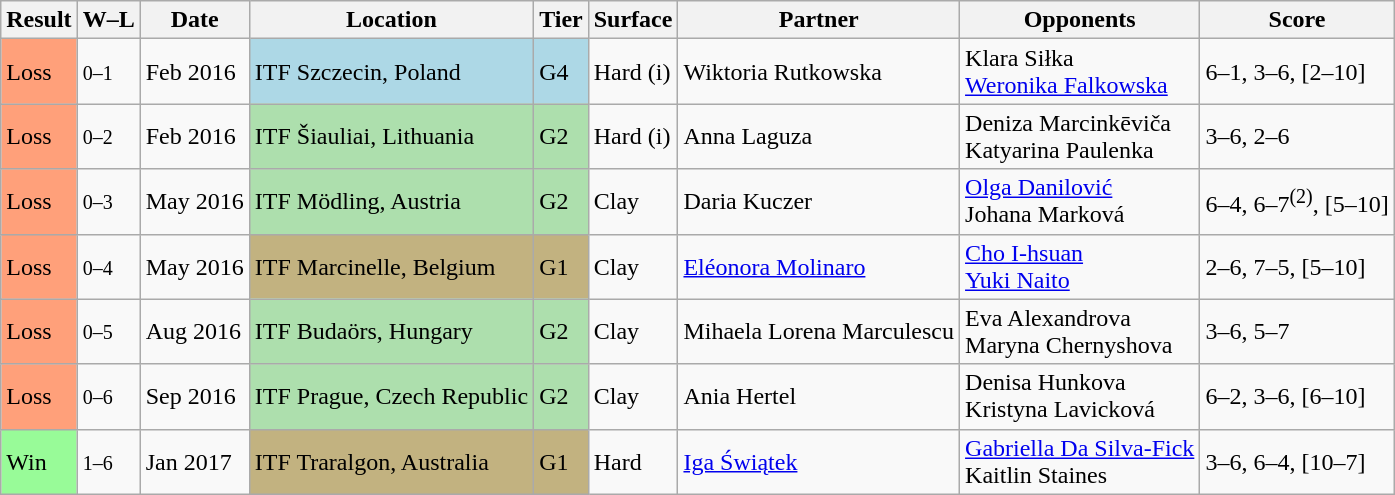<table class="sortable wikitable">
<tr>
<th>Result</th>
<th class=unsortable>W–L</th>
<th>Date</th>
<th>Location</th>
<th>Tier</th>
<th>Surface</th>
<th>Partner</th>
<th>Opponents</th>
<th class=unsortable>Score</th>
</tr>
<tr>
<td bgcolor=FFA07A>Loss</td>
<td><small>0–1</small></td>
<td>Feb 2016</td>
<td bgcolor=lightblue>ITF Szczecin, Poland</td>
<td bgcolor=lightblue>G4</td>
<td>Hard (i)</td>
<td> Wiktoria Rutkowska</td>
<td> Klara Siłka<br> <a href='#'>Weronika Falkowska</a></td>
<td>6–1, 3–6, [2–10]</td>
</tr>
<tr>
<td bgcolor=FFA07A>Loss</td>
<td><small>0–2</small></td>
<td>Feb 2016</td>
<td bgcolor=ADDFAD>ITF Šiauliai, Lithuania</td>
<td bgcolor=ADDFAD>G2</td>
<td>Hard (i)</td>
<td> Anna Laguza</td>
<td> Deniza Marcinkēviča<br> Katyarina Paulenka</td>
<td>3–6, 2–6</td>
</tr>
<tr>
<td bgcolor=FFA07A>Loss</td>
<td><small>0–3</small></td>
<td>May 2016</td>
<td bgcolor=ADDFAD>ITF Mödling, Austria</td>
<td bgcolor=ADDFAD>G2</td>
<td>Clay</td>
<td> Daria Kuczer</td>
<td> <a href='#'>Olga Danilović</a><br> Johana Marková</td>
<td>6–4, 6–7<sup>(2)</sup>, [5–10]</td>
</tr>
<tr>
<td bgcolor=FFA07A>Loss</td>
<td><small>0–4</small></td>
<td>May 2016</td>
<td bgcolor=C2B280>ITF Marcinelle, Belgium</td>
<td bgcolor=C2B280>G1</td>
<td>Clay</td>
<td> <a href='#'>Eléonora Molinaro</a></td>
<td> <a href='#'>Cho I-hsuan</a><br> <a href='#'>Yuki Naito</a></td>
<td>2–6, 7–5, [5–10]</td>
</tr>
<tr>
<td bgcolor=FFA07A>Loss</td>
<td><small>0–5</small></td>
<td>Aug 2016</td>
<td bgcolor=ADDFAD>ITF Budaörs, Hungary</td>
<td bgcolor=ADDFAD>G2</td>
<td>Clay</td>
<td> Mihaela Lorena Marculescu</td>
<td> Eva Alexandrova<br> Maryna Chernyshova</td>
<td>3–6, 5–7</td>
</tr>
<tr>
<td bgcolor=FFA07A>Loss</td>
<td><small>0–6</small></td>
<td>Sep 2016</td>
<td bgcolor=ADDFAD>ITF Prague, Czech Republic</td>
<td bgcolor=ADDFAD>G2</td>
<td>Clay</td>
<td> Ania Hertel</td>
<td> Denisa Hunkova<br> Kristyna Lavicková</td>
<td>6–2, 3–6, [6–10]</td>
</tr>
<tr>
<td bgcolor=98fb98>Win</td>
<td><small>1–6</small></td>
<td>Jan 2017</td>
<td bgcolor=C2B280>ITF Traralgon, Australia</td>
<td bgcolor=C2B280>G1</td>
<td>Hard</td>
<td> <a href='#'>Iga Świątek</a></td>
<td> <a href='#'>Gabriella Da Silva-Fick</a><br> Kaitlin Staines</td>
<td>3–6, 6–4, [10–7]</td>
</tr>
</table>
